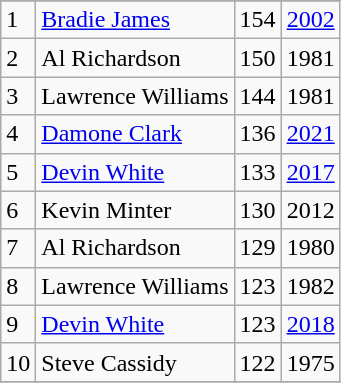<table class="wikitable">
<tr>
</tr>
<tr>
<td>1</td>
<td><a href='#'>Bradie James</a></td>
<td>154</td>
<td><a href='#'>2002</a></td>
</tr>
<tr>
<td>2</td>
<td>Al Richardson</td>
<td>150</td>
<td>1981</td>
</tr>
<tr>
<td>3</td>
<td>Lawrence Williams</td>
<td>144</td>
<td>1981</td>
</tr>
<tr>
<td>4</td>
<td><a href='#'>Damone Clark</a></td>
<td>136</td>
<td><a href='#'>2021</a></td>
</tr>
<tr>
<td>5</td>
<td><a href='#'>Devin White</a></td>
<td>133</td>
<td><a href='#'>2017</a></td>
</tr>
<tr>
<td>6</td>
<td>Kevin Minter</td>
<td>130</td>
<td>2012</td>
</tr>
<tr>
<td>7</td>
<td>Al Richardson</td>
<td>129</td>
<td>1980</td>
</tr>
<tr>
<td>8</td>
<td>Lawrence Williams</td>
<td>123</td>
<td>1982</td>
</tr>
<tr>
<td>9</td>
<td><a href='#'>Devin White</a></td>
<td>123</td>
<td><a href='#'>2018</a></td>
</tr>
<tr>
<td>10</td>
<td>Steve Cassidy</td>
<td>122</td>
<td>1975</td>
</tr>
<tr>
</tr>
</table>
